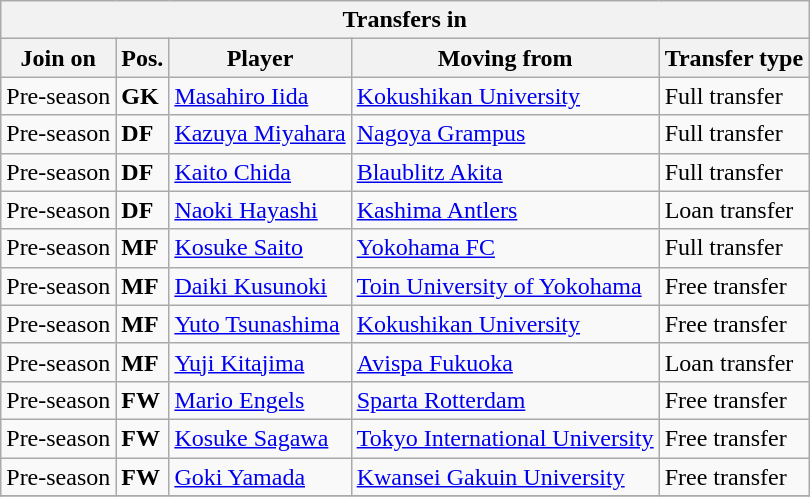<table class="wikitable sortable" style=“text-align:left;>
<tr>
<th colspan="5">Transfers in</th>
</tr>
<tr>
<th>Join on</th>
<th>Pos.</th>
<th>Player</th>
<th>Moving from</th>
<th>Transfer type</th>
</tr>
<tr>
<td>Pre-season</td>
<td><strong>GK</strong></td>
<td> <a href='#'>Masahiro Iida</a></td>
<td> <a href='#'>Kokushikan University</a></td>
<td>Full transfer</td>
</tr>
<tr>
<td>Pre-season</td>
<td><strong>DF</strong></td>
<td> <a href='#'>Kazuya Miyahara</a></td>
<td> <a href='#'>Nagoya Grampus</a></td>
<td>Full transfer</td>
</tr>
<tr>
<td>Pre-season</td>
<td><strong>DF</strong></td>
<td> <a href='#'>Kaito Chida</a></td>
<td> <a href='#'>Blaublitz Akita</a></td>
<td>Full transfer</td>
</tr>
<tr>
<td>Pre-season</td>
<td><strong>DF</strong></td>
<td> <a href='#'>Naoki Hayashi</a></td>
<td> <a href='#'>Kashima Antlers</a></td>
<td>Loan transfer</td>
</tr>
<tr>
<td>Pre-season</td>
<td><strong>MF</strong></td>
<td> <a href='#'>Kosuke Saito</a></td>
<td> <a href='#'>Yokohama FC</a></td>
<td>Full transfer</td>
</tr>
<tr>
<td>Pre-season</td>
<td><strong>MF</strong></td>
<td> <a href='#'>Daiki Kusunoki</a></td>
<td> <a href='#'>Toin University of Yokohama</a></td>
<td>Free transfer</td>
</tr>
<tr>
<td>Pre-season</td>
<td><strong>MF</strong></td>
<td> <a href='#'>Yuto Tsunashima</a></td>
<td> <a href='#'>Kokushikan University</a></td>
<td>Free transfer</td>
</tr>
<tr>
<td>Pre-season</td>
<td><strong>MF</strong></td>
<td> <a href='#'>Yuji Kitajima</a></td>
<td> <a href='#'>Avispa Fukuoka</a></td>
<td>Loan transfer</td>
</tr>
<tr>
<td>Pre-season</td>
<td><strong>FW</strong></td>
<td> <a href='#'>Mario Engels</a></td>
<td> <a href='#'>Sparta Rotterdam</a></td>
<td>Free transfer</td>
</tr>
<tr>
<td>Pre-season</td>
<td><strong>FW</strong></td>
<td> <a href='#'>Kosuke Sagawa</a></td>
<td> <a href='#'>Tokyo International University</a></td>
<td>Free transfer</td>
</tr>
<tr>
<td>Pre-season</td>
<td><strong>FW</strong></td>
<td> <a href='#'>Goki Yamada</a></td>
<td> <a href='#'>Kwansei Gakuin University</a></td>
<td>Free transfer</td>
</tr>
<tr>
</tr>
</table>
